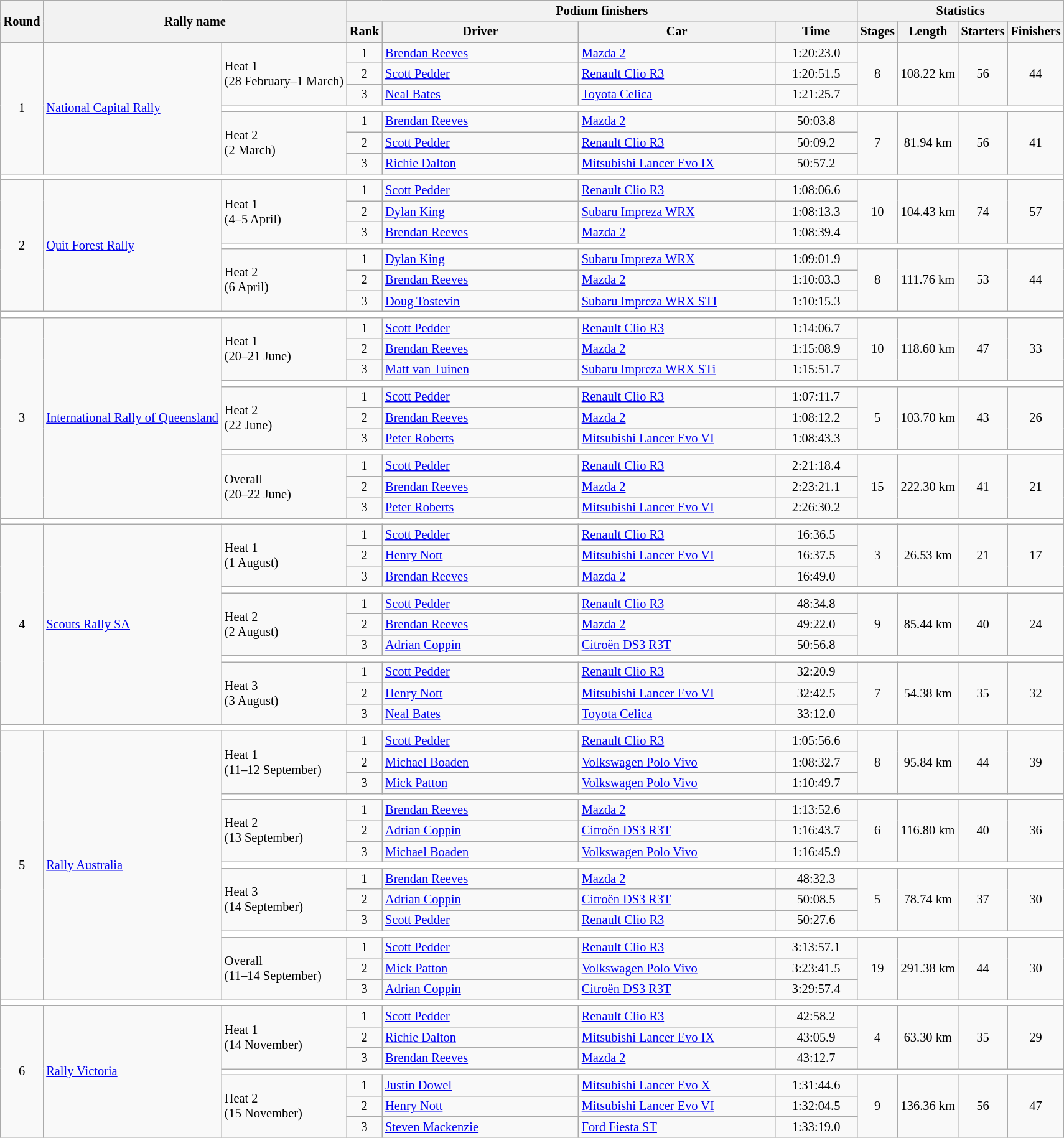<table class="wikitable" style="font-size:85%;">
<tr>
<th rowspan=2>Round</th>
<th style="width:22em" colspan=2 rowspan=2>Rally name</th>
<th colspan=4>Podium finishers</th>
<th colspan=4>Statistics</th>
</tr>
<tr>
<th>Rank</th>
<th style="width:15em">Driver</th>
<th style="width:15em">Car</th>
<th style="width:6em">Time</th>
<th>Stages</th>
<th>Length</th>
<th>Starters</th>
<th>Finishers</th>
</tr>
<tr>
<td rowspan=7 align=center>1</td>
<td rowspan=7><a href='#'>National Capital Rally</a></td>
<td rowspan=3>Heat 1<br>(28 February–1 March)</td>
<td align=center>1</td>
<td> <a href='#'>Brendan Reeves</a></td>
<td><a href='#'>Mazda 2</a></td>
<td align=center>1:20:23.0</td>
<td rowspan=3 align=center>8</td>
<td rowspan=3 align=center>108.22 km</td>
<td rowspan=3 align=center>56</td>
<td rowspan=3 align=center>44</td>
</tr>
<tr>
<td align=center>2</td>
<td> <a href='#'>Scott Pedder</a></td>
<td><a href='#'>Renault Clio R3</a></td>
<td align=center>1:20:51.5</td>
</tr>
<tr>
<td align=center>3</td>
<td> <a href='#'>Neal Bates</a></td>
<td><a href='#'>Toyota Celica</a></td>
<td align=center>1:21:25.7</td>
</tr>
<tr style="background:white;">
<td colspan="10"></td>
</tr>
<tr>
<td rowspan=3>Heat 2<br>(2 March)</td>
<td align=center>1</td>
<td> <a href='#'>Brendan Reeves</a></td>
<td><a href='#'>Mazda 2</a></td>
<td align=center>50:03.8</td>
<td rowspan=3 align=center>7</td>
<td rowspan=3 align=center>81.94 km</td>
<td rowspan=3 align=center>56</td>
<td rowspan=3 align=center>41</td>
</tr>
<tr>
<td align=center>2</td>
<td> <a href='#'>Scott Pedder</a></td>
<td><a href='#'>Renault Clio R3</a></td>
<td align=center>50:09.2</td>
</tr>
<tr>
<td align=center>3</td>
<td> <a href='#'>Richie Dalton</a></td>
<td><a href='#'>Mitsubishi Lancer Evo IX</a></td>
<td align=center>50:57.2</td>
</tr>
<tr style="background:white;">
<td colspan="12"></td>
</tr>
<tr>
<td rowspan=7 align=center>2</td>
<td rowspan=7><a href='#'>Quit Forest Rally</a></td>
<td rowspan=3>Heat 1<br>(4–5 April)</td>
<td align=center>1</td>
<td> <a href='#'>Scott Pedder</a></td>
<td><a href='#'>Renault Clio R3</a></td>
<td align=center>1:08:06.6</td>
<td rowspan=3 align=center>10</td>
<td rowspan=3 align=center>104.43 km</td>
<td rowspan=3 align=center>74</td>
<td rowspan=3 align=center>57</td>
</tr>
<tr>
<td align=center>2</td>
<td> <a href='#'>Dylan King</a></td>
<td><a href='#'>Subaru Impreza WRX</a></td>
<td align=center>1:08:13.3</td>
</tr>
<tr>
<td align=center>3</td>
<td> <a href='#'>Brendan Reeves</a></td>
<td><a href='#'>Mazda 2</a></td>
<td align=center>1:08:39.4</td>
</tr>
<tr style="background:white;">
<td colspan="12"></td>
</tr>
<tr>
<td rowspan=3>Heat 2<br>(6 April)</td>
<td align=center>1</td>
<td> <a href='#'>Dylan King</a></td>
<td><a href='#'>Subaru Impreza WRX</a></td>
<td align=center>1:09:01.9</td>
<td rowspan=3 align=center>8</td>
<td rowspan=3 align=center>111.76 km</td>
<td rowspan=3 align=center>53</td>
<td rowspan=3 align=center>44</td>
</tr>
<tr>
<td align=center>2</td>
<td> <a href='#'>Brendan Reeves</a></td>
<td><a href='#'>Mazda 2</a></td>
<td align=center>1:10:03.3</td>
</tr>
<tr>
<td align=center>3</td>
<td> <a href='#'>Doug Tostevin</a></td>
<td><a href='#'>Subaru Impreza WRX STI</a></td>
<td align=center>1:10:15.3</td>
</tr>
<tr style="background:white;">
<td colspan="12"></td>
</tr>
<tr>
<td rowspan=11 align=center>3</td>
<td rowspan=11><a href='#'>International Rally of Queensland</a></td>
<td rowspan=3>Heat 1<br>(20–21 June)</td>
<td align=center>1</td>
<td> <a href='#'>Scott Pedder</a></td>
<td><a href='#'>Renault Clio R3</a></td>
<td align=center>1:14:06.7</td>
<td rowspan=3 align=center>10</td>
<td rowspan=3 align=center>118.60 km</td>
<td rowspan=3 align=center>47</td>
<td rowspan=3 align=center>33</td>
</tr>
<tr>
<td align=center>2</td>
<td> <a href='#'>Brendan Reeves</a></td>
<td><a href='#'>Mazda 2</a></td>
<td align=center>1:15:08.9</td>
</tr>
<tr>
<td align=center>3</td>
<td> <a href='#'>Matt van Tuinen</a></td>
<td><a href='#'>Subaru Impreza WRX STi</a></td>
<td align=center>1:15:51.7</td>
</tr>
<tr style="background:white;">
<td colspan="12"></td>
</tr>
<tr>
<td rowspan=3>Heat 2<br>(22 June)</td>
<td align=center>1</td>
<td> <a href='#'>Scott Pedder</a></td>
<td><a href='#'>Renault Clio R3</a></td>
<td align=center>1:07:11.7</td>
<td rowspan=3 align=center>5</td>
<td rowspan=3 align=center>103.70 km</td>
<td rowspan=3 align=center>43</td>
<td rowspan=3 align=center>26</td>
</tr>
<tr>
<td align=center>2</td>
<td> <a href='#'>Brendan Reeves</a></td>
<td><a href='#'>Mazda 2</a></td>
<td align=center>1:08:12.2</td>
</tr>
<tr>
<td align=center>3</td>
<td> <a href='#'>Peter Roberts</a></td>
<td><a href='#'>Mitsubishi Lancer Evo VI</a></td>
<td align=center>1:08:43.3</td>
</tr>
<tr style="background:white;">
<td colspan="12"></td>
</tr>
<tr>
<td rowspan=3>Overall<br>(20–22 June)</td>
<td align=center>1</td>
<td> <a href='#'>Scott Pedder</a></td>
<td><a href='#'>Renault Clio R3</a></td>
<td align=center>2:21:18.4</td>
<td rowspan=3 align=center>15</td>
<td rowspan=3 align=center>222.30 km</td>
<td rowspan=3 align=center>41</td>
<td rowspan=3 align=center>21</td>
</tr>
<tr>
<td align=center>2</td>
<td> <a href='#'>Brendan Reeves</a></td>
<td><a href='#'>Mazda 2</a></td>
<td align=center>2:23:21.1</td>
</tr>
<tr>
<td align=center>3</td>
<td> <a href='#'>Peter Roberts</a></td>
<td><a href='#'>Mitsubishi Lancer Evo VI</a></td>
<td align=center>2:26:30.2</td>
</tr>
<tr style="background:white;">
<td colspan="12"></td>
</tr>
<tr>
<td rowspan=11 align=center>4</td>
<td rowspan=11><a href='#'>Scouts Rally SA</a></td>
<td rowspan=3>Heat 1<br>(1 August)</td>
<td align=center>1</td>
<td> <a href='#'>Scott Pedder</a></td>
<td><a href='#'>Renault Clio R3</a></td>
<td align=center>16:36.5</td>
<td rowspan=3 align=center>3</td>
<td rowspan=3 align=center>26.53 km</td>
<td rowspan=3 align=center>21</td>
<td rowspan=3 align=center>17</td>
</tr>
<tr>
<td align=center>2</td>
<td> <a href='#'>Henry Nott</a></td>
<td><a href='#'>Mitsubishi Lancer Evo VI</a></td>
<td align=center>16:37.5</td>
</tr>
<tr>
<td align=center>3</td>
<td> <a href='#'>Brendan Reeves</a></td>
<td><a href='#'>Mazda 2</a></td>
<td align=center>16:49.0</td>
</tr>
<tr style="background:white;">
<td colspan="12"></td>
</tr>
<tr>
<td rowspan=3>Heat 2<br>(2 August)</td>
<td align=center>1</td>
<td> <a href='#'>Scott Pedder</a></td>
<td><a href='#'>Renault Clio R3</a></td>
<td align=center>48:34.8</td>
<td rowspan=3 align=center>9</td>
<td rowspan=3 align=center>85.44 km</td>
<td rowspan=3 align=center>40</td>
<td rowspan=3 align=center>24</td>
</tr>
<tr>
<td align=center>2</td>
<td> <a href='#'>Brendan Reeves</a></td>
<td><a href='#'>Mazda 2</a></td>
<td align=center>49:22.0</td>
</tr>
<tr>
<td align=center>3</td>
<td> <a href='#'>Adrian Coppin</a></td>
<td><a href='#'>Citroën DS3 R3T</a></td>
<td align=center>50:56.8</td>
</tr>
<tr style="background:white;">
<td colspan="12"></td>
</tr>
<tr>
<td rowspan=3>Heat 3<br>(3 August)</td>
<td align=center>1</td>
<td> <a href='#'>Scott Pedder</a></td>
<td><a href='#'>Renault Clio R3</a></td>
<td align=center>32:20.9</td>
<td rowspan=3 align=center>7</td>
<td rowspan=3 align=center>54.38 km</td>
<td rowspan=3 align=center>35</td>
<td rowspan=3 align=center>32</td>
</tr>
<tr>
<td align=center>2</td>
<td> <a href='#'>Henry Nott</a></td>
<td><a href='#'>Mitsubishi Lancer Evo VI</a></td>
<td align=center>32:42.5</td>
</tr>
<tr>
<td align=center>3</td>
<td> <a href='#'>Neal Bates</a></td>
<td><a href='#'>Toyota Celica</a></td>
<td align=center>33:12.0</td>
</tr>
<tr style="background:white;">
<td colspan="12"></td>
</tr>
<tr>
<td rowspan=15 align=center>5</td>
<td rowspan=15><a href='#'>Rally Australia</a></td>
<td rowspan=3>Heat 1<br>(11–12 September)</td>
<td align=center>1</td>
<td> <a href='#'>Scott Pedder</a></td>
<td><a href='#'>Renault Clio R3</a></td>
<td align=center>1:05:56.6</td>
<td rowspan=3 align=center>8</td>
<td rowspan=3 align=center>95.84 km</td>
<td rowspan=3 align=center>44</td>
<td rowspan=3 align=center>39</td>
</tr>
<tr>
<td align=center>2</td>
<td> <a href='#'>Michael Boaden</a></td>
<td><a href='#'>Volkswagen Polo Vivo</a></td>
<td align=center>1:08:32.7</td>
</tr>
<tr>
<td align=center>3</td>
<td> <a href='#'>Mick Patton</a></td>
<td><a href='#'>Volkswagen Polo Vivo</a></td>
<td align=center>1:10:49.7</td>
</tr>
<tr style="background:white;">
<td colspan="12"></td>
</tr>
<tr>
<td rowspan=3>Heat 2<br>(13 September)</td>
<td align=center>1</td>
<td> <a href='#'>Brendan Reeves</a></td>
<td><a href='#'>Mazda 2</a></td>
<td align=center>1:13:52.6</td>
<td rowspan=3 align=center>6</td>
<td rowspan=3 align=center>116.80 km</td>
<td rowspan=3 align=center>40</td>
<td rowspan=3 align=center>36</td>
</tr>
<tr>
<td align=center>2</td>
<td> <a href='#'>Adrian Coppin</a></td>
<td><a href='#'>Citroën DS3 R3T</a></td>
<td align=center>1:16:43.7</td>
</tr>
<tr>
<td align=center>3</td>
<td> <a href='#'>Michael Boaden</a></td>
<td><a href='#'>Volkswagen Polo Vivo</a></td>
<td align=center>1:16:45.9</td>
</tr>
<tr style="background:white;">
<td colspan="12"></td>
</tr>
<tr>
<td rowspan=3>Heat 3<br>(14 September)</td>
<td align=center>1</td>
<td> <a href='#'>Brendan Reeves</a></td>
<td><a href='#'>Mazda 2</a></td>
<td align=center>48:32.3</td>
<td rowspan=3 align=center>5</td>
<td rowspan=3 align=center>78.74 km</td>
<td rowspan=3 align=center>37</td>
<td rowspan=3 align=center>30</td>
</tr>
<tr>
<td align=center>2</td>
<td> <a href='#'>Adrian Coppin</a></td>
<td><a href='#'>Citroën DS3 R3T</a></td>
<td align=center>50:08.5</td>
</tr>
<tr>
<td align=center>3</td>
<td> <a href='#'>Scott Pedder</a></td>
<td><a href='#'>Renault Clio R3</a></td>
<td align=center>50:27.6</td>
</tr>
<tr style="background:white;">
<td colspan="12"></td>
</tr>
<tr>
<td rowspan=3>Overall<br>(11–14 September)</td>
<td align=center>1</td>
<td> <a href='#'>Scott Pedder</a></td>
<td><a href='#'>Renault Clio R3</a></td>
<td align=center>3:13:57.1</td>
<td rowspan=3 align=center>19</td>
<td rowspan=3 align=center>291.38 km</td>
<td rowspan=3 align=center>44</td>
<td rowspan=3 align=center>30</td>
</tr>
<tr>
<td align=center>2</td>
<td> <a href='#'>Mick Patton</a></td>
<td><a href='#'>Volkswagen Polo Vivo</a></td>
<td align=center>3:23:41.5</td>
</tr>
<tr>
<td align=center>3</td>
<td> <a href='#'>Adrian Coppin</a></td>
<td><a href='#'>Citroën DS3 R3T</a></td>
<td align=center>3:29:57.4</td>
</tr>
<tr style="background:white;">
<td colspan="12"></td>
</tr>
<tr>
<td rowspan=7 align=center>6</td>
<td rowspan=7><a href='#'>Rally Victoria</a></td>
<td rowspan=3>Heat 1<br>(14 November)</td>
<td align=center>1</td>
<td> <a href='#'>Scott Pedder</a></td>
<td><a href='#'>Renault Clio R3</a></td>
<td align=center>42:58.2</td>
<td rowspan=3 align=center>4</td>
<td rowspan=3 align=center>63.30 km</td>
<td rowspan=3 align=center>35</td>
<td rowspan=3 align=center>29</td>
</tr>
<tr>
<td align=center>2</td>
<td> <a href='#'>Richie Dalton</a></td>
<td><a href='#'>Mitsubishi Lancer Evo IX</a></td>
<td align=center>43:05.9</td>
</tr>
<tr>
<td align=center>3</td>
<td> <a href='#'>Brendan Reeves</a></td>
<td><a href='#'>Mazda 2</a></td>
<td align=center>43:12.7</td>
</tr>
<tr style="background:white;">
<td colspan="12"></td>
</tr>
<tr>
<td rowspan=3>Heat 2<br>(15 November)</td>
<td align=center>1</td>
<td> <a href='#'>Justin Dowel</a></td>
<td><a href='#'>Mitsubishi Lancer Evo X</a></td>
<td align=center>1:31:44.6</td>
<td rowspan=3 align=center>9</td>
<td rowspan=3 align=center>136.36 km</td>
<td rowspan=3 align=center>56</td>
<td rowspan=3 align=center>47</td>
</tr>
<tr>
<td align=center>2</td>
<td> <a href='#'>Henry Nott</a></td>
<td><a href='#'>Mitsubishi Lancer Evo VI</a></td>
<td align=center>1:32:04.5</td>
</tr>
<tr>
<td align=center>3</td>
<td> <a href='#'>Steven Mackenzie</a></td>
<td><a href='#'>Ford Fiesta ST</a></td>
<td align=center>1:33:19.0</td>
</tr>
</table>
